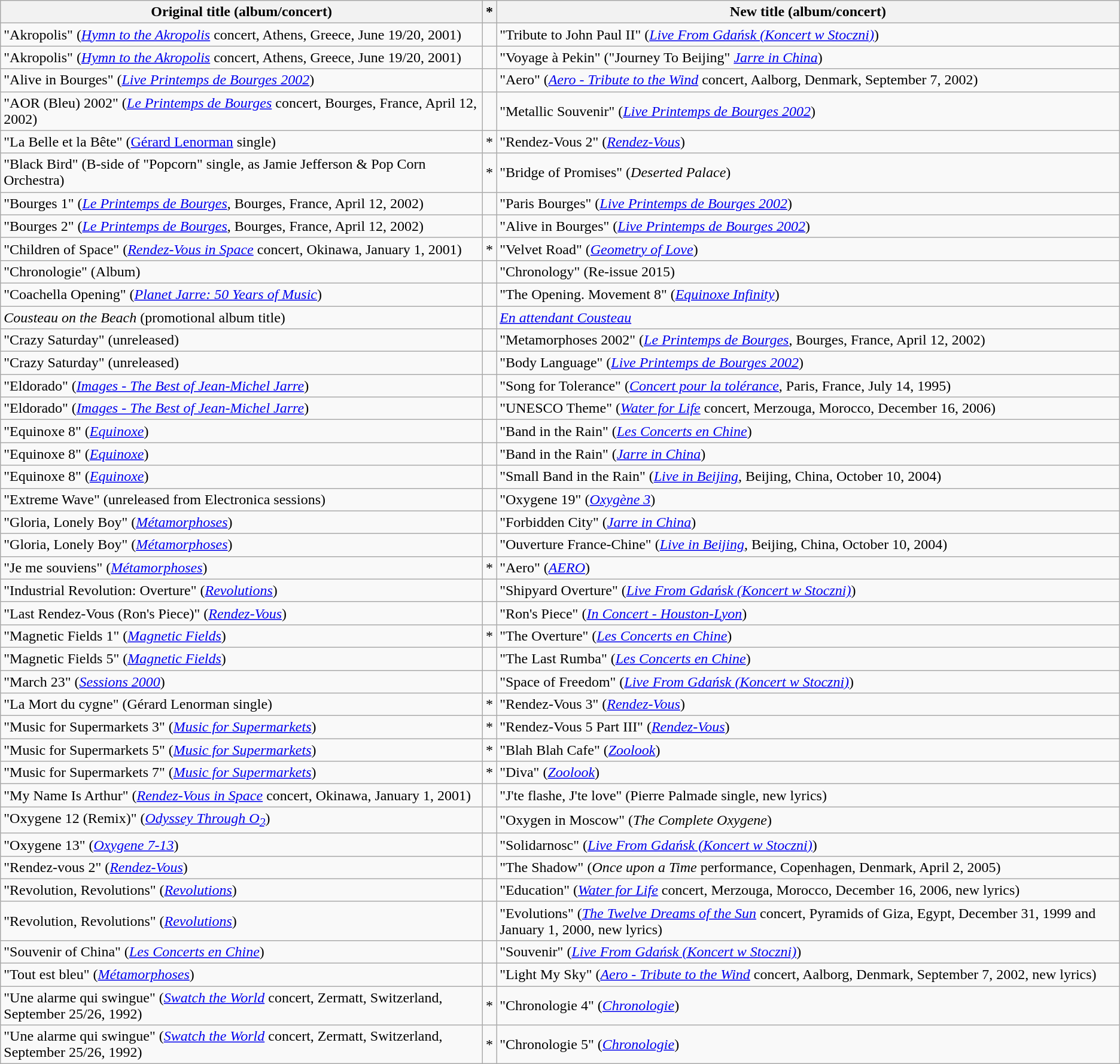<table class="wikitable sortable">
<tr>
<th>Original title (album/concert)</th>
<th class="unsortable">*</th>
<th>New title (album/concert)</th>
</tr>
<tr>
<td>"Akropolis" (<em><a href='#'>Hymn to the Akropolis</a></em> concert, Athens, Greece, June 19/20, 2001)</td>
<td></td>
<td>"Tribute to John Paul II" (<em><a href='#'>Live From Gdańsk (Koncert w Stoczni)</a></em>)</td>
</tr>
<tr>
<td>"Akropolis" (<em><a href='#'>Hymn to the Akropolis</a></em> concert, Athens, Greece, June 19/20, 2001)</td>
<td></td>
<td>"Voyage à Pekin" ("Journey To Beijing" <em><a href='#'>Jarre in China</a></em>)</td>
</tr>
<tr>
<td>"Alive in Bourges" (<em><a href='#'>Live Printemps de Bourges 2002</a></em>)</td>
<td></td>
<td>"Aero" (<em><a href='#'>Aero - Tribute to the Wind</a></em> concert, Aalborg, Denmark, September 7, 2002)</td>
</tr>
<tr>
<td>"AOR (Bleu) 2002" (<em><a href='#'>Le Printemps de Bourges</a></em> concert, Bourges, France, April 12, 2002)</td>
<td></td>
<td>"Metallic Souvenir" (<em><a href='#'>Live Printemps de Bourges 2002</a></em>)</td>
</tr>
<tr>
<td>"La Belle et la Bête" (<a href='#'>Gérard Lenorman</a> single)</td>
<td>*</td>
<td>"Rendez-Vous 2" (<em><a href='#'>Rendez-Vous</a></em>)</td>
</tr>
<tr>
<td>"Black Bird" (B-side of "Popcorn" single, as Jamie Jefferson & Pop Corn Orchestra)</td>
<td>*</td>
<td>"Bridge of Promises" (<em>Deserted Palace</em>)</td>
</tr>
<tr>
<td>"Bourges 1" (<em><a href='#'>Le Printemps de Bourges</a></em>, Bourges, France, April 12, 2002)</td>
<td></td>
<td>"Paris Bourges" (<em><a href='#'>Live Printemps de Bourges 2002</a></em>)</td>
</tr>
<tr>
<td>"Bourges 2" (<em><a href='#'>Le Printemps de Bourges</a></em>, Bourges, France, April 12, 2002)</td>
<td></td>
<td>"Alive in Bourges" (<em><a href='#'>Live Printemps de Bourges 2002</a></em>)</td>
</tr>
<tr>
<td>"Children of Space" (<em><a href='#'>Rendez-Vous in Space</a></em> concert, Okinawa, January 1, 2001)</td>
<td>*</td>
<td>"Velvet Road" (<em><a href='#'>Geometry of Love</a></em>)</td>
</tr>
<tr>
<td>"Chronologie" (Album)</td>
<td></td>
<td>"Chronology" (Re-issue 2015)</td>
</tr>
<tr>
<td>"Coachella Opening" (<em><a href='#'>Planet Jarre: 50 Years of Music</a></em>)</td>
<td></td>
<td>"The Opening. Movement 8" (<em><a href='#'>Equinoxe Infinity</a></em>)</td>
</tr>
<tr>
<td><em>Cousteau on the Beach</em> (promotional album title)</td>
<td></td>
<td><em><a href='#'>En attendant Cousteau</a></em></td>
</tr>
<tr>
<td>"Crazy Saturday" (unreleased)</td>
<td></td>
<td>"Metamorphoses 2002" (<em><a href='#'>Le Printemps de Bourges</a></em>, Bourges, France, April 12, 2002)</td>
</tr>
<tr>
<td>"Crazy Saturday" (unreleased)</td>
<td></td>
<td>"Body Language" (<em><a href='#'>Live Printemps de Bourges 2002</a></em>)</td>
</tr>
<tr>
<td>"Eldorado" (<em><a href='#'>Images - The Best of Jean-Michel Jarre</a></em>)</td>
<td></td>
<td>"Song for Tolerance" (<em><a href='#'>Concert pour la tolérance</a></em>, Paris, France, July 14, 1995)</td>
</tr>
<tr>
<td>"Eldorado" (<em><a href='#'>Images - The Best of Jean-Michel Jarre</a></em>)</td>
<td></td>
<td>"UNESCO Theme" (<em><a href='#'>Water for Life</a></em> concert, Merzouga, Morocco, December 16, 2006)</td>
</tr>
<tr>
<td>"Equinoxe 8" (<em><a href='#'>Equinoxe</a></em>)</td>
<td></td>
<td>"Band in the Rain" (<em><a href='#'>Les Concerts en Chine</a></em>)</td>
</tr>
<tr>
<td>"Equinoxe 8" (<em><a href='#'>Equinoxe</a></em>)</td>
<td></td>
<td>"Band in the Rain" (<em><a href='#'>Jarre in China</a></em>)</td>
</tr>
<tr>
<td>"Equinoxe 8" (<em><a href='#'>Equinoxe</a></em>)</td>
<td></td>
<td>"Small Band in the Rain" (<em><a href='#'>Live in Beijing</a></em>, Beijing, China, October 10, 2004)</td>
</tr>
<tr>
<td>"Extreme Wave" (unreleased from Electronica sessions)</td>
<td></td>
<td>"Oxygene 19" (<em><a href='#'>Oxygène 3</a></em>)</td>
</tr>
<tr>
<td>"Gloria, Lonely Boy" (<em><a href='#'>Métamorphoses</a></em>)</td>
<td></td>
<td>"Forbidden City" (<em><a href='#'>Jarre in China</a></em>)</td>
</tr>
<tr>
<td>"Gloria, Lonely Boy" (<em><a href='#'>Métamorphoses</a></em>)</td>
<td></td>
<td>"Ouverture France-Chine" (<em><a href='#'>Live in Beijing</a></em>, Beijing, China, October 10, 2004)</td>
</tr>
<tr>
<td>"Je me souviens" (<em><a href='#'>Métamorphoses</a></em>)</td>
<td>*</td>
<td>"Aero" (<em><a href='#'>AERO</a></em>)</td>
</tr>
<tr>
<td>"Industrial Revolution: Overture" (<em><a href='#'>Revolutions</a></em>)</td>
<td></td>
<td>"Shipyard Overture" (<em><a href='#'>Live From Gdańsk (Koncert w Stoczni)</a></em>)</td>
</tr>
<tr>
<td>"Last Rendez-Vous (Ron's Piece)" (<em><a href='#'>Rendez-Vous</a></em>)</td>
<td></td>
<td>"Ron's Piece" (<em><a href='#'>In Concert - Houston-Lyon</a></em>)</td>
</tr>
<tr>
<td>"Magnetic Fields 1" (<em><a href='#'>Magnetic Fields</a></em>)</td>
<td>*</td>
<td>"The Overture" (<em><a href='#'>Les Concerts en Chine</a></em>)</td>
</tr>
<tr>
<td>"Magnetic Fields 5" (<em><a href='#'>Magnetic Fields</a></em>)</td>
<td></td>
<td>"The Last Rumba" (<em><a href='#'>Les Concerts en Chine</a></em>)</td>
</tr>
<tr>
<td>"March 23" (<em><a href='#'>Sessions 2000</a></em>)</td>
<td></td>
<td>"Space of Freedom" (<em><a href='#'>Live From Gdańsk (Koncert w Stoczni)</a></em>)</td>
</tr>
<tr>
<td>"La Mort du cygne" (Gérard Lenorman single)</td>
<td>*</td>
<td>"Rendez-Vous 3" (<em><a href='#'>Rendez-Vous</a></em>)</td>
</tr>
<tr>
<td>"Music for Supermarkets 3" (<em><a href='#'>Music for Supermarkets</a></em>)</td>
<td>*</td>
<td>"Rendez-Vous 5 Part III" (<em><a href='#'>Rendez-Vous</a></em>)</td>
</tr>
<tr>
<td>"Music for Supermarkets 5" (<em><a href='#'>Music for Supermarkets</a></em>)</td>
<td>*</td>
<td>"Blah Blah Cafe" (<em><a href='#'>Zoolook</a></em>)</td>
</tr>
<tr>
<td>"Music for Supermarkets 7" (<em><a href='#'>Music for Supermarkets</a></em>)</td>
<td>*</td>
<td>"Diva" (<em><a href='#'>Zoolook</a></em>)</td>
</tr>
<tr>
<td>"My Name Is Arthur" (<em><a href='#'>Rendez-Vous in Space</a></em> concert, Okinawa, January 1, 2001)</td>
<td></td>
<td>"J'te flashe, J'te love" (Pierre Palmade single, new lyrics)</td>
</tr>
<tr>
<td>"Oxygene 12 (Remix)" (<em><a href='#'>Odyssey Through O<sub>2</sub></a></em>)</td>
<td></td>
<td>"Oxygen in Moscow" (<em>The Complete Oxygene</em>)</td>
</tr>
<tr>
<td>"Oxygene 13" (<em><a href='#'>Oxygene 7-13</a></em>)</td>
<td></td>
<td>"Solidarnosc" (<em><a href='#'>Live From Gdańsk (Koncert w Stoczni)</a></em>)</td>
</tr>
<tr>
<td>"Rendez-vous 2" (<em><a href='#'>Rendez-Vous</a></em>)</td>
<td></td>
<td>"The Shadow" (<em>Once upon a Time</em> performance, Copenhagen, Denmark, April 2, 2005)</td>
</tr>
<tr>
<td>"Revolution, Revolutions" (<em><a href='#'>Revolutions</a></em>)</td>
<td></td>
<td>"Education" (<em><a href='#'>Water for Life</a></em> concert, Merzouga, Morocco, December 16, 2006, new lyrics)</td>
</tr>
<tr>
<td>"Revolution, Revolutions" (<em><a href='#'>Revolutions</a></em>)</td>
<td></td>
<td>"Evolutions" (<em><a href='#'>The Twelve Dreams of the Sun</a></em> concert, Pyramids of Giza, Egypt, December 31, 1999 and January 1, 2000, new lyrics)</td>
</tr>
<tr>
<td>"Souvenir of China" (<em><a href='#'>Les Concerts en Chine</a></em>)</td>
<td></td>
<td>"Souvenir" (<em><a href='#'>Live From Gdańsk (Koncert w Stoczni)</a></em>)</td>
</tr>
<tr>
<td>"Tout est bleu" (<em><a href='#'>Métamorphoses</a></em>)</td>
<td></td>
<td>"Light My Sky" (<em><a href='#'>Aero - Tribute to the Wind</a></em> concert, Aalborg, Denmark, September 7, 2002, new lyrics)</td>
</tr>
<tr>
<td>"Une alarme qui swingue" (<em><a href='#'>Swatch the World</a></em> concert, Zermatt, Switzerland, September 25/26, 1992)</td>
<td>*</td>
<td>"Chronologie 4" (<em><a href='#'>Chronologie</a></em>)</td>
</tr>
<tr>
<td>"Une alarme qui swingue" (<em><a href='#'>Swatch the World</a></em> concert, Zermatt, Switzerland, September 25/26, 1992)</td>
<td>*</td>
<td>"Chronologie 5" (<em><a href='#'>Chronologie</a></em>)</td>
</tr>
</table>
